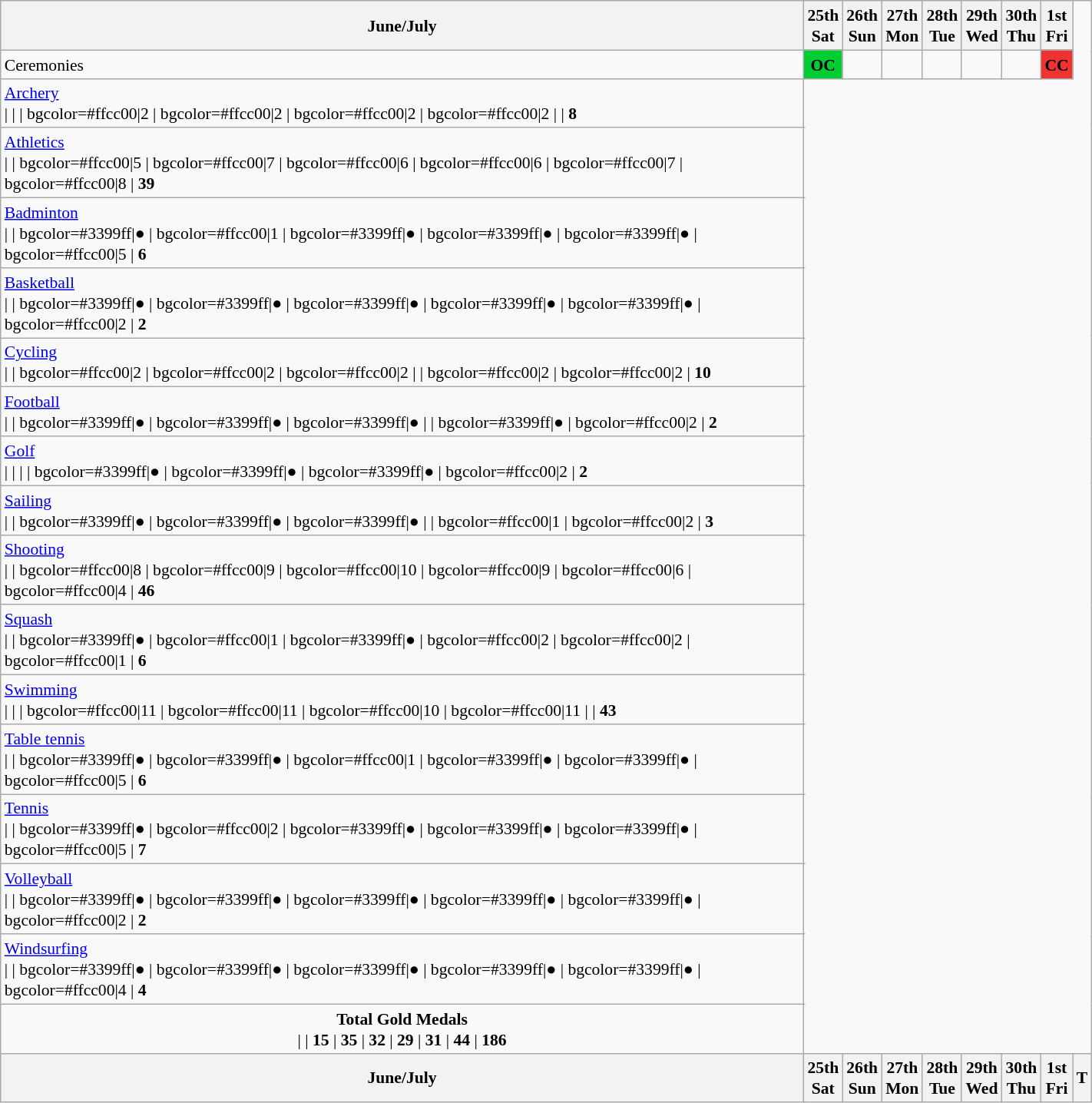<table class="wikitable" style="margin:0.5em auto; font-size:90%; line-height:1.25em;" width=75%>
<tr>
<th colspan=2>June/July</th>
<th>25th<br>Sat</th>
<th>26th<br>Sun</th>
<th>27th<br>Mon</th>
<th>28th<br>Tue</th>
<th>29th<br>Wed</th>
<th>30th<br>Thu</th>
<th>1st<br>Fri</th>
</tr>
<tr>
<td colspan=2>Ceremonies</td>
<td bgcolor=#00cc33 align=center><strong>OC</strong></td>
<td></td>
<td></td>
<td></td>
<td></td>
<td></td>
<td bgcolor=#ee3333 align=center><strong>CC</strong></td>
</tr>
<tr align="center">
<td colspan=2 align="left"> <a href='#'>Archery</a><br>|
|
| bgcolor=#ffcc00|2
| bgcolor=#ffcc00|2
| bgcolor=#ffcc00|2
| bgcolor=#ffcc00|2
| 
| <strong>8</strong></td>
</tr>
<tr align="center">
<td colspan=2 align="left"> <a href='#'>Athletics</a><br>| 
| bgcolor=#ffcc00|5
| bgcolor=#ffcc00|7
| bgcolor=#ffcc00|6
| bgcolor=#ffcc00|6
| bgcolor=#ffcc00|7
| bgcolor=#ffcc00|8
| <strong>39</strong></td>
</tr>
<tr align="center">
<td colspan=2 align="left"> <a href='#'>Badminton</a><br>|
| bgcolor=#3399ff|●
| bgcolor=#ffcc00|1
| bgcolor=#3399ff|●
| bgcolor=#3399ff|●
| bgcolor=#3399ff|●
| bgcolor=#ffcc00|5
| <strong>6</strong></td>
</tr>
<tr align="center">
<td colspan=2 align="left"> <a href='#'>Basketball</a><br>| 
| bgcolor=#3399ff|●
| bgcolor=#3399ff|●
| bgcolor=#3399ff|●
| bgcolor=#3399ff|●
| bgcolor=#3399ff|●
| bgcolor=#ffcc00|2
| <strong>2</strong></td>
</tr>
<tr align="center">
<td colspan=2 align="left"> <a href='#'>Cycling</a><br>|
| bgcolor=#ffcc00|2
| bgcolor=#ffcc00|2
| bgcolor=#ffcc00|2
| 
| bgcolor=#ffcc00|2
| bgcolor=#ffcc00|2
| <strong>10</strong></td>
</tr>
<tr align="center">
<td colspan=2 align="left"> <a href='#'>Football</a><br>|
| bgcolor=#3399ff|●
| bgcolor=#3399ff|●
| bgcolor=#3399ff|●
| 
| bgcolor=#3399ff|●
| bgcolor=#ffcc00|2
| <strong>2</strong></td>
</tr>
<tr align="center">
<td colspan=2 align="left"> <a href='#'>Golf</a><br>|
| 
| 
| bgcolor=#3399ff|●
| bgcolor=#3399ff|●
| bgcolor=#3399ff|●
| bgcolor=#ffcc00|2
| <strong>2</strong></td>
</tr>
<tr align="center">
<td colspan=2 align="left"> <a href='#'>Sailing</a><br>|
| bgcolor=#3399ff|●
| bgcolor=#3399ff|●
| bgcolor=#3399ff|●
| 
| bgcolor=#ffcc00|1
| bgcolor=#ffcc00|2
| <strong>3</strong></td>
</tr>
<tr align="center">
<td colspan=2 align="left"> <a href='#'>Shooting</a><br>|
| bgcolor=#ffcc00|8
| bgcolor=#ffcc00|9
| bgcolor=#ffcc00|10
| bgcolor=#ffcc00|9
| bgcolor=#ffcc00|6
| bgcolor=#ffcc00|4
| <strong>46</strong></td>
</tr>
<tr align="center">
<td colspan=2 align="left"> <a href='#'>Squash</a><br>|
| bgcolor=#3399ff|●
| bgcolor=#ffcc00|1
| bgcolor=#3399ff|●
| bgcolor=#ffcc00|2
| bgcolor=#ffcc00|2
| bgcolor=#ffcc00|1
| <strong>6</strong></td>
</tr>
<tr align="center">
<td colspan=2 align="left"> <a href='#'>Swimming</a><br>|
| 
| bgcolor=#ffcc00|11
| bgcolor=#ffcc00|11
| bgcolor=#ffcc00|10
| bgcolor=#ffcc00|11
| 
| <strong>43</strong></td>
</tr>
<tr align="center">
<td colspan=2 align="left"> <a href='#'>Table tennis</a><br>|
| bgcolor=#3399ff|●
| bgcolor=#3399ff|●
| bgcolor=#ffcc00|1
| bgcolor=#3399ff|●
| bgcolor=#3399ff|●
| bgcolor=#ffcc00|5
| <strong>6</strong></td>
</tr>
<tr align="center">
<td colspan=2 align="left"> <a href='#'>Tennis</a><br>|
| bgcolor=#3399ff|●
| bgcolor=#ffcc00|2
| bgcolor=#3399ff|●
| bgcolor=#3399ff|●
| bgcolor=#3399ff|●
| bgcolor=#ffcc00|5
| <strong>7</strong></td>
</tr>
<tr align="center">
<td colspan=2 align="left"> <a href='#'>Volleyball</a><br>|
| bgcolor=#3399ff|●
| bgcolor=#3399ff|●
| bgcolor=#3399ff|●
| bgcolor=#3399ff|●
| bgcolor=#3399ff|●
| bgcolor=#ffcc00|2
| <strong>2</strong></td>
</tr>
<tr align="center">
<td colspan=2 align="left"><a href='#'>Windsurfing</a><br>|
| bgcolor=#3399ff|●
| bgcolor=#3399ff|●
| bgcolor=#3399ff|●
| bgcolor=#3399ff|●
| bgcolor=#3399ff|●
| bgcolor=#ffcc00|4
| <strong>4</strong></td>
</tr>
<tr align="center">
<td colspan=2><strong>Total Gold Medals</strong><br>| 
| <strong>15</strong>
| <strong>35</strong>
| <strong>32</strong>
| <strong>29</strong>
| <strong>31</strong>
| <strong>44</strong>
| <strong>186</strong></td>
</tr>
<tr>
<th colspan=2>June/July</th>
<th>25th<br>Sat</th>
<th>26th<br>Sun</th>
<th>27th<br>Mon</th>
<th>28th<br>Tue</th>
<th>29th<br>Wed</th>
<th>30th<br>Thu</th>
<th>1st<br>Fri</th>
<th>T</th>
</tr>
</table>
